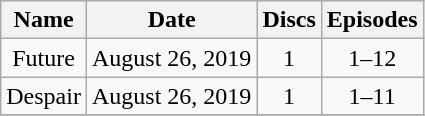<table class="wikitable" style="text-align:center;">
<tr>
<th>Name</th>
<th>Date</th>
<th>Discs</th>
<th>Episodes</th>
</tr>
<tr>
<td>Future</td>
<td>August 26, 2019</td>
<td>1</td>
<td>1–12</td>
</tr>
<tr>
<td>Despair</td>
<td>August 26, 2019</td>
<td>1</td>
<td>1–11</td>
</tr>
<tr>
</tr>
</table>
